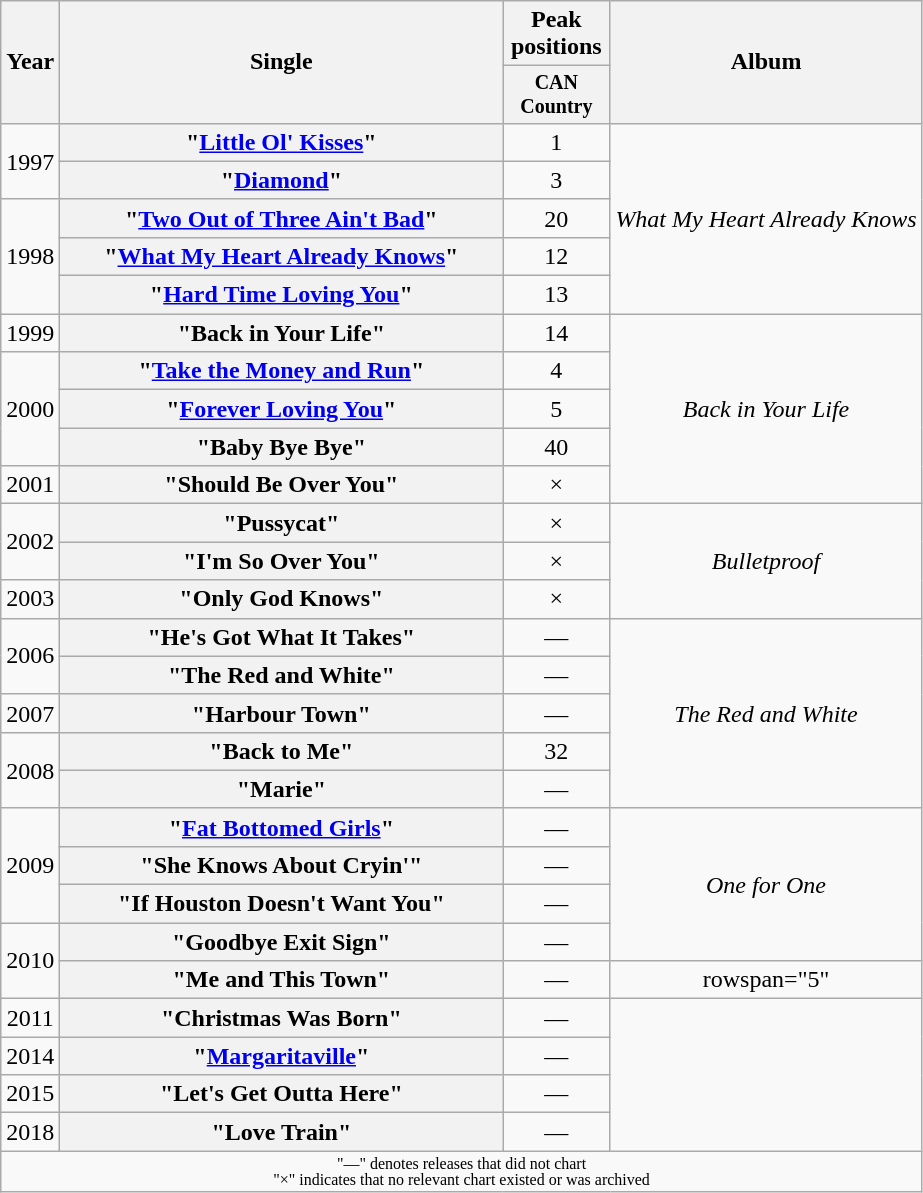<table class="wikitable plainrowheaders" style="text-align:center;">
<tr>
<th rowspan="2">Year</th>
<th rowspan="2" style="width:18em;">Single</th>
<th>Peak positions</th>
<th rowspan="2">Album</th>
</tr>
<tr style="font-size:smaller;">
<th style="width:65px;">CAN Country<br></th>
</tr>
<tr>
<td rowspan="2">1997</td>
<th scope="row">"<a href='#'>Little Ol' Kisses</a>"</th>
<td>1</td>
<td rowspan="5"><em>What My Heart Already Knows</em></td>
</tr>
<tr>
<th scope="row">"<a href='#'>Diamond</a>"</th>
<td>3</td>
</tr>
<tr>
<td rowspan="3">1998</td>
<th scope="row">"<a href='#'>Two Out of Three Ain't Bad</a>"</th>
<td>20</td>
</tr>
<tr>
<th scope="row">"<a href='#'>What My Heart Already Knows</a>"</th>
<td>12</td>
</tr>
<tr>
<th scope="row">"<a href='#'>Hard Time Loving You</a>"</th>
<td>13</td>
</tr>
<tr>
<td>1999</td>
<th scope="row">"Back in Your Life"</th>
<td>14</td>
<td rowspan="5"><em>Back in Your Life</em></td>
</tr>
<tr>
<td rowspan="3">2000</td>
<th scope="row">"<a href='#'>Take the Money and Run</a>"</th>
<td>4</td>
</tr>
<tr>
<th scope="row">"<a href='#'>Forever Loving You</a>"</th>
<td>5</td>
</tr>
<tr>
<th scope="row">"Baby Bye Bye"</th>
<td>40</td>
</tr>
<tr>
<td>2001</td>
<th scope="row">"Should Be Over You"</th>
<td>×</td>
</tr>
<tr>
<td rowspan="2">2002</td>
<th scope="row">"Pussycat"</th>
<td>×</td>
<td rowspan="3"><em>Bulletproof</em></td>
</tr>
<tr>
<th scope="row">"I'm So Over You"</th>
<td>×</td>
</tr>
<tr>
<td>2003</td>
<th scope="row">"Only God Knows"</th>
<td>×</td>
</tr>
<tr>
<td rowspan="2">2006</td>
<th scope="row">"He's Got What It Takes"</th>
<td>—</td>
<td rowspan="5"><em>The Red and White</em></td>
</tr>
<tr>
<th scope="row">"The Red and White"</th>
<td>—</td>
</tr>
<tr>
<td>2007</td>
<th scope="row">"Harbour Town"</th>
<td>—</td>
</tr>
<tr>
<td rowspan="2">2008</td>
<th scope="row">"Back to Me"</th>
<td>32</td>
</tr>
<tr>
<th scope="row">"Marie"</th>
<td>—</td>
</tr>
<tr>
<td rowspan="3">2009</td>
<th scope="row">"<a href='#'>Fat Bottomed Girls</a>"</th>
<td>—</td>
<td rowspan="4"><em>One for One</em></td>
</tr>
<tr>
<th scope="row">"She Knows About Cryin'"</th>
<td>—</td>
</tr>
<tr>
<th scope="row">"If Houston Doesn't Want You"</th>
<td>—</td>
</tr>
<tr>
<td rowspan="2">2010</td>
<th scope="row">"Goodbye Exit Sign"</th>
<td>—</td>
</tr>
<tr>
<th scope="row">"Me and This Town"</th>
<td>—</td>
<td>rowspan="5" </td>
</tr>
<tr>
<td>2011</td>
<th scope="row">"Christmas Was Born"</th>
<td>—</td>
</tr>
<tr>
<td>2014</td>
<th scope="row">"<a href='#'>Margaritaville</a>"</th>
<td>—</td>
</tr>
<tr>
<td>2015</td>
<th scope="row">"Let's Get Outta Here"</th>
<td>—</td>
</tr>
<tr>
<td>2018</td>
<th scope="row">"Love Train"</th>
<td>—</td>
</tr>
<tr>
<td colspan="5" style="font-size:8pt">"—" denotes releases that did not chart<br>"×" indicates that no relevant chart existed or was archived</td>
</tr>
</table>
